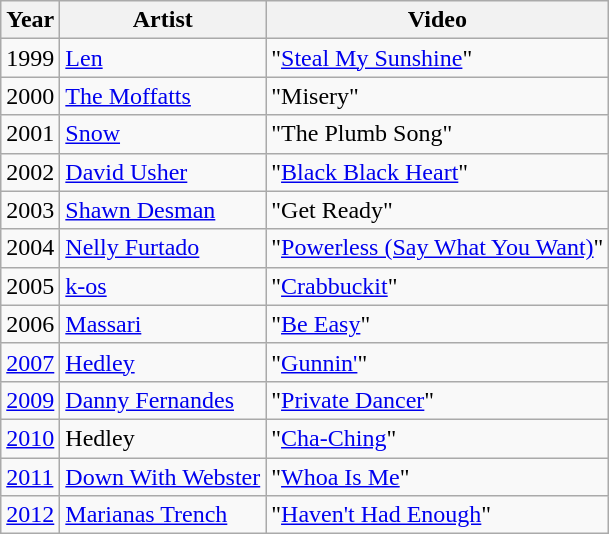<table class="wikitable">
<tr>
<th>Year</th>
<th>Artist</th>
<th>Video</th>
</tr>
<tr>
<td>1999</td>
<td><a href='#'>Len</a></td>
<td>"<a href='#'>Steal My Sunshine</a>"</td>
</tr>
<tr>
<td>2000</td>
<td><a href='#'>The Moffatts</a></td>
<td>"Misery"</td>
</tr>
<tr>
<td>2001</td>
<td><a href='#'>Snow</a></td>
<td>"The Plumb Song"</td>
</tr>
<tr>
<td>2002</td>
<td><a href='#'>David Usher</a></td>
<td>"<a href='#'>Black Black Heart</a>"</td>
</tr>
<tr>
<td>2003</td>
<td><a href='#'>Shawn Desman</a></td>
<td>"Get Ready"</td>
</tr>
<tr>
<td>2004</td>
<td><a href='#'>Nelly Furtado</a></td>
<td>"<a href='#'>Powerless (Say What You Want)</a>"</td>
</tr>
<tr>
<td>2005</td>
<td><a href='#'>k-os</a></td>
<td>"<a href='#'>Crabbuckit</a>"</td>
</tr>
<tr>
<td>2006</td>
<td><a href='#'>Massari</a></td>
<td>"<a href='#'>Be Easy</a>"</td>
</tr>
<tr>
<td><a href='#'>2007</a></td>
<td><a href='#'>Hedley</a></td>
<td>"<a href='#'>Gunnin'</a>"</td>
</tr>
<tr>
<td><a href='#'>2009</a></td>
<td><a href='#'>Danny Fernandes</a></td>
<td>"<a href='#'>Private Dancer</a>"</td>
</tr>
<tr>
<td><a href='#'>2010</a></td>
<td>Hedley</td>
<td>"<a href='#'>Cha-Ching</a>"</td>
</tr>
<tr>
<td><a href='#'>2011</a></td>
<td><a href='#'>Down With Webster</a></td>
<td>"<a href='#'>Whoa Is Me</a>"</td>
</tr>
<tr>
<td><a href='#'>2012</a></td>
<td><a href='#'>Marianas Trench</a></td>
<td>"<a href='#'>Haven't Had Enough</a>"</td>
</tr>
</table>
